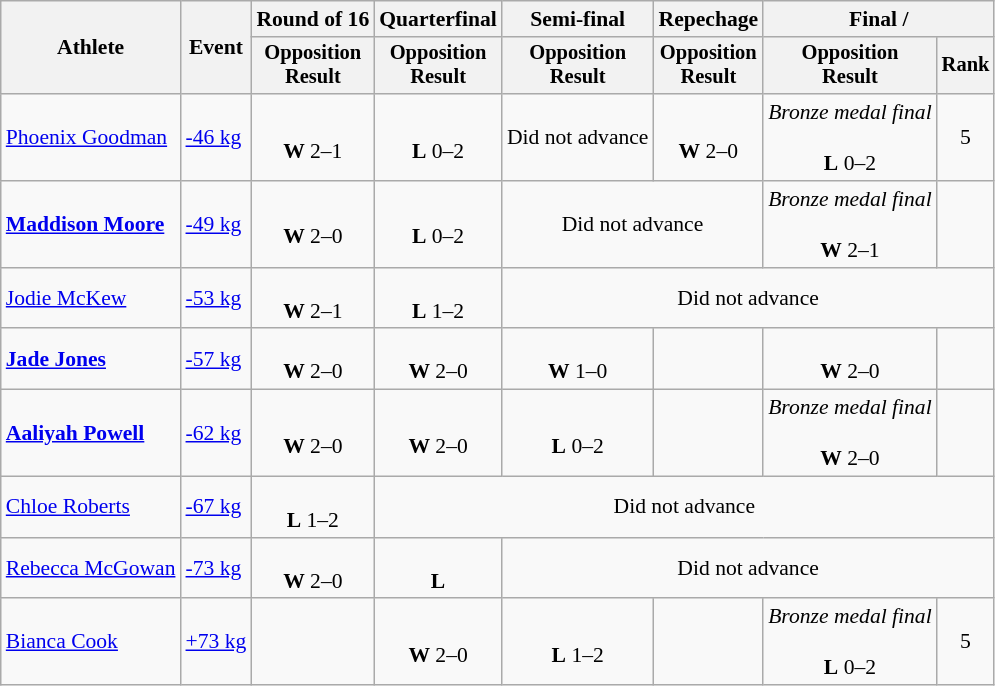<table class=wikitable style=font-size:90%;text-align:center>
<tr>
<th rowspan=2>Athlete</th>
<th rowspan=2>Event</th>
<th>Round of 16</th>
<th>Quarterfinal</th>
<th>Semi-final</th>
<th>Repechage</th>
<th colspan=2>Final / </th>
</tr>
<tr style=font-size:95%>
<th>Opposition<br>Result</th>
<th>Opposition<br>Result</th>
<th>Opposition<br>Result</th>
<th>Opposition<br>Result</th>
<th>Opposition<br>Result</th>
<th>Rank</th>
</tr>
<tr>
<td align=left><a href='#'>Phoenix Goodman</a></td>
<td align=left><a href='#'>-46 kg</a></td>
<td><br><strong> W </strong> 2–1</td>
<td><br><strong>L</strong> 0–2</td>
<td>Did not advance</td>
<td><br><strong>W</strong> 2–0</td>
<td><em>Bronze medal final</em><br><br><strong>L</strong> 0–2</td>
<td>5</td>
</tr>
<tr>
<td align=left><strong><a href='#'>Maddison Moore</a></strong></td>
<td align=left><a href='#'>-49 kg</a></td>
<td><br><strong>W</strong> 2–0</td>
<td><br><strong>L</strong> 0–2</td>
<td colspan=2>Did not advance</td>
<td><em>Bronze medal final</em><br><br><strong>W</strong> 2–1</td>
<td></td>
</tr>
<tr>
<td align=left><a href='#'>Jodie McKew</a></td>
<td align=left><a href='#'>-53 kg</a></td>
<td><br><strong>W</strong> 2–1</td>
<td><br><strong>L</strong> 1–2</td>
<td colspan=4>Did not advance</td>
</tr>
<tr>
<td align=left><strong><a href='#'>Jade Jones</a></strong></td>
<td align=left><a href='#'>-57 kg</a></td>
<td><br><strong>W</strong> 2–0</td>
<td><br><strong>W</strong> 2–0</td>
<td><br><strong>W</strong> 1–0 </td>
<td></td>
<td><br><strong>W</strong> 2–0</td>
<td></td>
</tr>
<tr>
<td align=left><strong><a href='#'>Aaliyah Powell</a></strong></td>
<td align=left><a href='#'>-62 kg</a></td>
<td><br><strong>W</strong> 2–0</td>
<td><br><strong>W</strong> 2–0</td>
<td><br><strong>L</strong> 0–2</td>
<td></td>
<td><em>Bronze medal final</em><br><br><strong>W</strong> 2–0</td>
<td></td>
</tr>
<tr>
<td align=left><a href='#'>Chloe Roberts</a></td>
<td align=left><a href='#'>-67 kg</a></td>
<td><br><strong>L</strong> 1–2</td>
<td colspan=5>Did not advance</td>
</tr>
<tr>
<td align=left><a href='#'>Rebecca McGowan</a></td>
<td align=left><a href='#'>-73 kg</a></td>
<td><br><strong>W</strong> 2–0</td>
<td><br><strong>L</strong> </td>
<td colspan=4>Did not advance</td>
</tr>
<tr>
<td align=left><a href='#'>Bianca Cook</a></td>
<td align=left><a href='#'>+73 kg</a></td>
<td></td>
<td><br><strong>W</strong> 2–0</td>
<td><br><strong>L</strong> 1–2</td>
<td></td>
<td><em>Bronze medal final</em><br><br><strong>L</strong> 0–2</td>
<td>5</td>
</tr>
</table>
